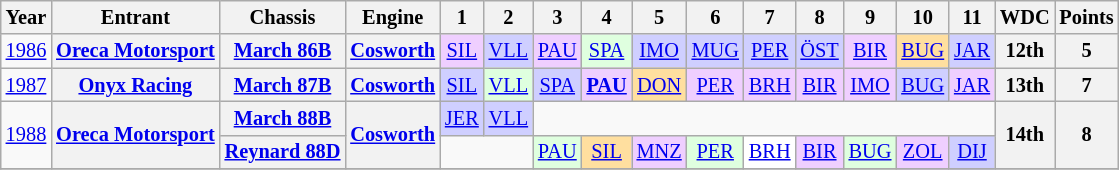<table class="wikitable" style="text-align:center; font-size:85%">
<tr>
<th>Year</th>
<th>Entrant</th>
<th>Chassis</th>
<th>Engine</th>
<th>1</th>
<th>2</th>
<th>3</th>
<th>4</th>
<th>5</th>
<th>6</th>
<th>7</th>
<th>8</th>
<th>9</th>
<th>10</th>
<th>11</th>
<th>WDC</th>
<th>Points</th>
</tr>
<tr>
<td><a href='#'>1986</a></td>
<th nowrap><a href='#'>Oreca Motorsport</a></th>
<th nowrap><a href='#'>March 86B</a></th>
<th nowrap><a href='#'>Cosworth</a></th>
<td style="background:#EFCFFF;"><a href='#'>SIL</a><br></td>
<td style="background:#CFCFFF;"><a href='#'>VLL</a><br></td>
<td style="background:#EFCFFF;"><a href='#'>PAU</a><br></td>
<td style="background:#DFFFDF;"><a href='#'>SPA</a><br></td>
<td style="background:#CFCFFF;"><a href='#'>IMO</a><br></td>
<td style="background:#CFCFFF;"><a href='#'>MUG</a><br></td>
<td style="background:#CFCFFF;"><a href='#'>PER</a><br></td>
<td style="background:#CFCFFF;"><a href='#'>ÖST</a><br></td>
<td style="background:#EFCFFF;"><a href='#'>BIR</a><br></td>
<td style="background:#FFDF9F;"><a href='#'>BUG</a><br></td>
<td style="background:#CFCFFF;"><a href='#'>JAR</a><br></td>
<th>12th</th>
<th>5</th>
</tr>
<tr>
<td><a href='#'>1987</a></td>
<th nowrap><a href='#'>Onyx Racing</a></th>
<th nowrap><a href='#'>March 87B</a></th>
<th nowrap><a href='#'>Cosworth</a></th>
<td style="background:#CFCFFF;"><a href='#'>SIL</a><br></td>
<td style="background:#DFFFDF;"><a href='#'>VLL</a><br></td>
<td style="background:#CFCFFF;"><a href='#'>SPA</a><br></td>
<td style="background:#EFCFFF;"><strong><a href='#'>PAU</a></strong><br></td>
<td style="background:#FFDF9F;"><a href='#'>DON</a><br></td>
<td style="background:#EFCFFF;"><a href='#'>PER</a><br></td>
<td style="background:#EFCFFF;"><a href='#'>BRH</a><br></td>
<td style="background:#EFCFFF;"><a href='#'>BIR</a><br></td>
<td style="background:#EFCFFF;"><a href='#'>IMO</a><br></td>
<td style="background:#CFCFFF;"><a href='#'>BUG</a><br></td>
<td style="background:#EFCFFF;"><a href='#'>JAR</a><br></td>
<th>13th</th>
<th>7</th>
</tr>
<tr>
<td rowspan=2><a href='#'>1988</a></td>
<th nowrap rowspan=2><a href='#'>Oreca Motorsport</a></th>
<th nowrap><a href='#'>March 88B</a></th>
<th nowrap rowspan=2><a href='#'>Cosworth</a></th>
<td style="background:#CFCFFF;"><a href='#'>JER</a><br></td>
<td style="background:#CFCFFF;"><a href='#'>VLL</a><br></td>
<td colspan=9></td>
<th rowspan=2>14th</th>
<th rowspan=2>8</th>
</tr>
<tr>
<th nowrap><a href='#'>Reynard 88D</a></th>
<td colspan=2></td>
<td style="background:#DFFFDF;"><a href='#'>PAU</a><br></td>
<td style="background:#FFDF9F;"><a href='#'>SIL</a><br></td>
<td style="background:#EFCFFF;"><a href='#'>MNZ</a><br></td>
<td style="background:#DFFFDF;"><a href='#'>PER</a><br></td>
<td style="background:#FFFFFF;"><a href='#'>BRH</a><br></td>
<td style="background:#EFCFFF;"><a href='#'>BIR</a><br></td>
<td style="background:#DFFFDF;"><a href='#'>BUG</a><br></td>
<td style="background:#EFCFFF;"><a href='#'>ZOL</a><br></td>
<td style="background:#CFCFFF;"><a href='#'>DIJ</a><br></td>
</tr>
<tr>
</tr>
</table>
